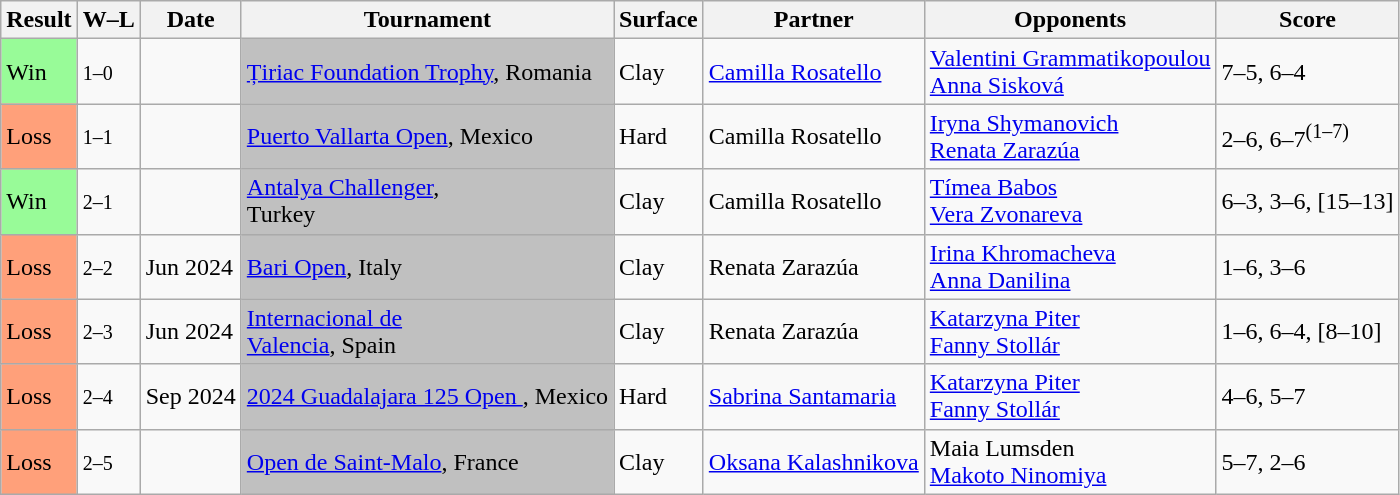<table class="sortable wikitable">
<tr>
<th>Result</th>
<th class="unsortable">W–L</th>
<th>Date</th>
<th>Tournament</th>
<th>Surface</th>
<th>Partner</th>
<th>Opponents</th>
<th class="unsortable">Score</th>
</tr>
<tr>
<td style=background:#98FB98>Win</td>
<td><small>1–0</small></td>
<td><a href='#'></a></td>
<td style=background:silver><a href='#'>Țiriac Foundation Trophy</a>, Romania</td>
<td>Clay</td>
<td> <a href='#'>Camilla Rosatello</a></td>
<td> <a href='#'>Valentini Grammatikopoulou</a> <br>  <a href='#'>Anna Sisková</a></td>
<td>7–5, 6–4</td>
</tr>
<tr>
<td style=background:#ffa07a;>Loss</td>
<td><small>1–1</small></td>
<td><a href='#'></a></td>
<td style=background:silver><a href='#'>Puerto Vallarta Open</a>, Mexico</td>
<td>Hard</td>
<td> Camilla Rosatello</td>
<td> <a href='#'>Iryna Shymanovich</a> <br>  <a href='#'>Renata Zarazúa</a></td>
<td>2–6, 6–7<sup>(1–7)</sup></td>
</tr>
<tr>
<td bgcolor=98FB98>Win</td>
<td><small>2–1</small></td>
<td><a href='#'></a></td>
<td bgcolor=silver><a href='#'>Antalya Challenger</a>, <br>Turkey</td>
<td>Clay</td>
<td> Camilla Rosatello</td>
<td> <a href='#'>Tímea Babos</a> <br>  <a href='#'>Vera Zvonareva</a></td>
<td>6–3, 3–6, [15–13]</td>
</tr>
<tr>
<td style="background:#ffa07a;">Loss</td>
<td><small>2–2</small></td>
<td>Jun 2024</td>
<td style=background:silver><a href='#'>Bari Open</a>, Italy</td>
<td>Clay</td>
<td> Renata Zarazúa</td>
<td> <a href='#'>Irina Khromacheva</a> <br>  <a href='#'>Anna Danilina</a></td>
<td>1–6, 3–6</td>
</tr>
<tr>
<td style="background:#ffa07a;">Loss</td>
<td><small>2–3</small></td>
<td>Jun 2024</td>
<td style=background:silver><a href='#'>Internacional de <br>Valencia</a>, Spain</td>
<td>Clay</td>
<td> Renata Zarazúa</td>
<td> <a href='#'>Katarzyna Piter</a> <br>  <a href='#'>Fanny Stollár</a></td>
<td>1–6, 6–4, [8–10]</td>
</tr>
<tr>
<td style="background:#ffa07a;">Loss</td>
<td><small>2–4</small></td>
<td>Sep 2024</td>
<td style=background:silver><a href='#'>2024 Guadalajara 125 Open </a>, Mexico</td>
<td>Hard</td>
<td> <a href='#'>Sabrina Santamaria</a></td>
<td> <a href='#'>Katarzyna Piter</a> <br>  <a href='#'>Fanny Stollár</a></td>
<td>4–6, 5–7</td>
</tr>
<tr>
<td bgcolor="FFA07A">Loss</td>
<td><small>2–5</small></td>
<td><a href='#'></a></td>
<td bgcolor=silver><a href='#'>Open de Saint-Malo</a>, France</td>
<td>Clay</td>
<td> <a href='#'>Oksana Kalashnikova</a></td>
<td> Maia Lumsden <br>  <a href='#'>Makoto Ninomiya</a></td>
<td>5–7, 2–6</td>
</tr>
</table>
